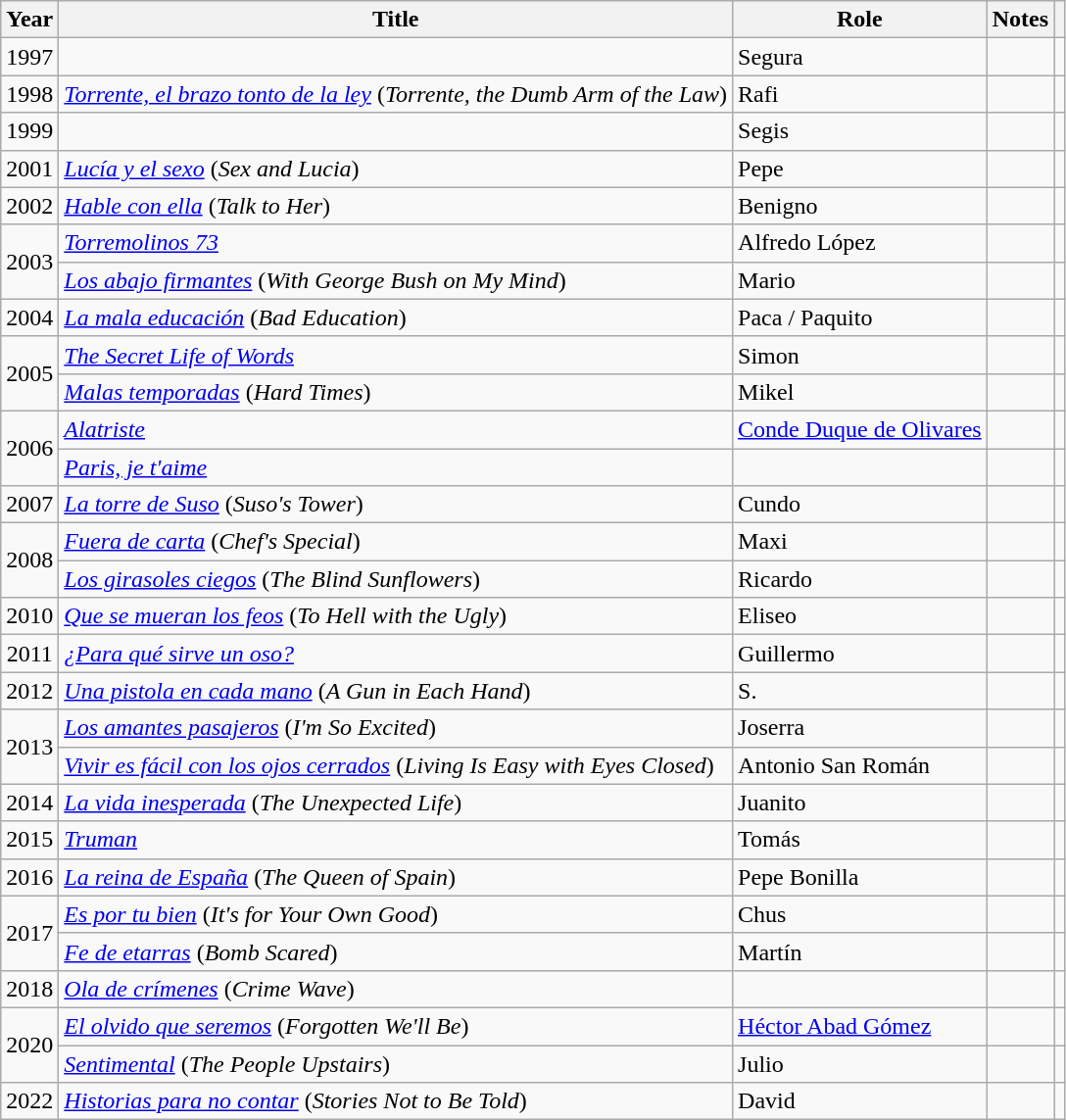<table class="wikitable sortable">
<tr>
<th>Year</th>
<th>Title</th>
<th>Role</th>
<th class="unsortable">Notes</th>
<th class="unsortable"></th>
</tr>
<tr>
<td align = "center">1997</td>
<td><em></em></td>
<td>Segura</td>
<td></td>
<td align = "center"></td>
</tr>
<tr>
<td align = "center">1998</td>
<td><em><a href='#'>Torrente, el brazo tonto de la ley</a></em> (<em>Torrente, the Dumb Arm of the Law</em>)</td>
<td>Rafi</td>
<td></td>
<td align = "center"></td>
</tr>
<tr>
<td align = "center">1999</td>
<td><em></em></td>
<td>Segis</td>
<td></td>
<td align = "center"></td>
</tr>
<tr>
<td align = "center">2001</td>
<td><em><a href='#'>Lucía y el sexo</a></em> (<em>Sex and Lucia</em>)</td>
<td>Pepe</td>
<td></td>
<td align = "center"></td>
</tr>
<tr>
<td align = "center">2002</td>
<td><em><a href='#'>Hable con ella</a></em> (<em>Talk to Her</em>)</td>
<td>Benigno</td>
<td></td>
<td align = "center"></td>
</tr>
<tr>
<td rowspan = "2" align = "center">2003</td>
<td><em><a href='#'>Torremolinos 73</a></em></td>
<td>Alfredo López</td>
<td></td>
<td align = "center"></td>
</tr>
<tr>
<td><em><a href='#'>Los abajo firmantes</a></em> (<em>With George Bush on My Mind</em>)</td>
<td>Mario</td>
<td></td>
<td align = "center"></td>
</tr>
<tr>
<td align = "center">2004</td>
<td><em><a href='#'>La mala educación</a></em> (<em>Bad Education</em>)</td>
<td>Paca / Paquito</td>
<td></td>
<td align = "center"></td>
</tr>
<tr>
<td rowspan = "2" align = "center">2005</td>
<td><em><a href='#'>The Secret Life of Words</a></em></td>
<td>Simon</td>
<td></td>
<td align = "center"></td>
</tr>
<tr>
<td><em><a href='#'>Malas temporadas</a></em> (<em>Hard Times</em>)</td>
<td>Mikel</td>
<td></td>
<td align = "center"></td>
</tr>
<tr>
<td rowspan = "2" align = "center">2006</td>
<td><em><a href='#'>Alatriste</a></em></td>
<td><a href='#'>Conde Duque de Olivares</a></td>
<td></td>
<td align = "center"></td>
</tr>
<tr>
<td><em><a href='#'>Paris, je t'aime</a></em></td>
<td></td>
<td></td>
<td align = "center"></td>
</tr>
<tr>
<td align = "center">2007</td>
<td><em><a href='#'>La torre de Suso</a></em> (<em>Suso's Tower</em>)</td>
<td>Cundo</td>
<td></td>
<td align = "center"></td>
</tr>
<tr>
<td rowspan = "2" align = "center">2008</td>
<td><em><a href='#'>Fuera de carta</a></em> (<em>Chef's Special</em>)</td>
<td>Maxi</td>
<td></td>
<td align = "center"></td>
</tr>
<tr>
<td><em><a href='#'>Los girasoles ciegos</a></em> (<em>The Blind Sunflowers</em>)</td>
<td>Ricardo</td>
<td></td>
<td align = "center"></td>
</tr>
<tr>
<td align = "center">2010</td>
<td><em><a href='#'>Que se mueran los feos</a></em> (<em>To Hell with the Ugly</em>)</td>
<td>Eliseo</td>
<td></td>
<td align = "center"></td>
</tr>
<tr>
<td align = "center">2011</td>
<td><em><a href='#'>¿Para qué sirve un oso?</a></em></td>
<td>Guillermo</td>
<td></td>
<td align = "center"></td>
</tr>
<tr>
<td align = "center">2012</td>
<td><em><a href='#'>Una pistola en cada mano</a></em> (<em>A Gun in Each Hand</em>)</td>
<td>S.</td>
<td></td>
<td align = "center"></td>
</tr>
<tr>
<td rowspan = "2" align = "center">2013</td>
<td><em><a href='#'>Los amantes pasajeros</a></em> (<em>I'm So Excited</em>)</td>
<td>Joserra</td>
<td></td>
<td align = "center"></td>
</tr>
<tr>
<td><em><a href='#'>Vivir es fácil con los ojos cerrados</a></em> (<em>Living Is Easy with Eyes Closed</em>)</td>
<td>Antonio San Román</td>
<td></td>
<td align = "center"></td>
</tr>
<tr>
<td align = "center">2014</td>
<td><em><a href='#'>La vida inesperada</a></em> (<em>The Unexpected Life</em>)</td>
<td>Juanito</td>
<td></td>
<td align= "center"></td>
</tr>
<tr>
<td align = "center">2015</td>
<td><em><a href='#'>Truman</a></em></td>
<td>Tomás</td>
<td></td>
<td align = "center"></td>
</tr>
<tr>
<td align = "center">2016</td>
<td><em><a href='#'>La reina de España</a></em> (<em>The Queen of Spain</em>)</td>
<td>Pepe Bonilla</td>
<td></td>
<td align = "center"></td>
</tr>
<tr>
<td rowspan = "2" align = "center">2017</td>
<td><em><a href='#'>Es por tu bien</a></em> (<em>It's for Your Own Good</em>)</td>
<td>Chus</td>
<td></td>
<td align = "center"></td>
</tr>
<tr>
<td><em><a href='#'>Fe de etarras</a></em> (<em>Bomb Scared</em>)</td>
<td>Martín</td>
<td></td>
<td align = "center"></td>
</tr>
<tr>
<td align = "center">2018</td>
<td><em><a href='#'>Ola de crímenes</a></em> (<em>Crime Wave</em>)</td>
<td></td>
<td></td>
<td align = "center"></td>
</tr>
<tr>
<td rowspan = "2" align = "center">2020</td>
<td><em><a href='#'>El olvido que seremos</a></em> (<em>Forgotten We'll Be</em>)</td>
<td><a href='#'>Héctor Abad Gómez</a></td>
<td></td>
<td align = "center"></td>
</tr>
<tr>
<td><em><a href='#'>Sentimental</a></em> (<em>The People Upstairs</em>)</td>
<td>Julio</td>
<td></td>
<td align = "center"></td>
</tr>
<tr>
<td rowspan = "1" align = "center">2022</td>
<td><em><a href='#'>Historias para no contar</a></em> (<em>Stories Not to Be Told</em>)</td>
<td>David</td>
<td></td>
<td align = "center"></td>
</tr>
</table>
